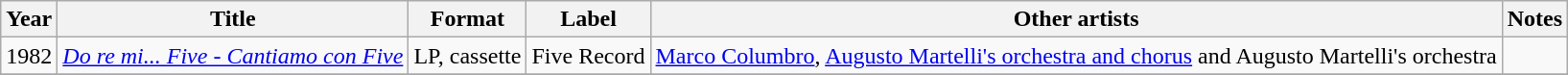<table class=wikitable>
<tr>
<th>Year</th>
<th>Title</th>
<th>Format</th>
<th>Label</th>
<th>Other artists</th>
<th>Notes</th>
</tr>
<tr>
<td>1982</td>
<td><em><a href='#'>Do re mi... Five - Cantiamo con Five</a></em></td>
<td>LP, cassette</td>
<td>Five Record</td>
<td><a href='#'>Marco Columbro</a>, <a href='#'>Augusto Martelli's orchestra and chorus</a> and Augusto Martelli's orchestra</td>
<td></td>
</tr>
<tr>
</tr>
</table>
